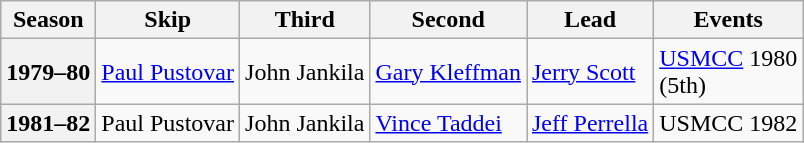<table class="wikitable">
<tr>
<th scope="col">Season</th>
<th scope="col">Skip</th>
<th scope="col">Third</th>
<th scope="col">Second</th>
<th scope="col">Lead</th>
<th scope="col">Events</th>
</tr>
<tr>
<th scope="row">1979–80</th>
<td><a href='#'>Paul Pustovar</a></td>
<td>John Jankila</td>
<td><a href='#'>Gary Kleffman</a></td>
<td><a href='#'>Jerry Scott</a></td>
<td><a href='#'>USMCC</a> 1980 <br> (5th)</td>
</tr>
<tr>
<th scope="row">1981–82</th>
<td>Paul Pustovar</td>
<td>John Jankila</td>
<td><a href='#'>Vince Taddei</a></td>
<td><a href='#'>Jeff Perrella</a></td>
<td>USMCC 1982 </td>
</tr>
</table>
